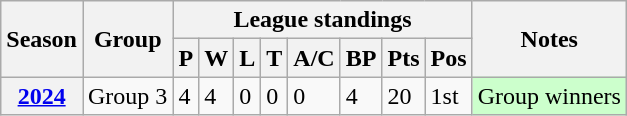<table class="wikitable sortable">
<tr>
<th scope="col" rowspan="2">Season</th>
<th scope="col" rowspan="2">Group</th>
<th scope="col" colspan="8">League standings</th>
<th scope="col" rowspan="2">Notes</th>
</tr>
<tr>
<th scope="col">P</th>
<th scope="col">W</th>
<th scope="col">L</th>
<th scope="col">T</th>
<th scope="col">A/C</th>
<th scope="col">BP</th>
<th scope="col">Pts</th>
<th scope="col">Pos</th>
</tr>
<tr>
<th scope="row"><a href='#'>2024</a></th>
<td>Group 3</td>
<td>4</td>
<td>4</td>
<td>0</td>
<td>0</td>
<td>0</td>
<td>4</td>
<td>20</td>
<td>1st</td>
<td style="background: #cfc;">Group winners</td>
</tr>
</table>
